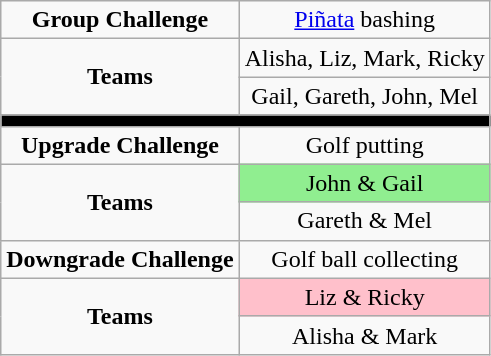<table class="wikitable" style="text-align:center;">
<tr>
<td><strong>Group Challenge</strong></td>
<td><a href='#'>Piñata</a> bashing</td>
</tr>
<tr>
<td rowspan="2"><strong>Teams</strong></td>
<td>Alisha, Liz, Mark, Ricky</td>
</tr>
<tr>
<td>Gail, Gareth, John, Mel</td>
</tr>
<tr>
<td colspan="3" style="background:black;"></td>
</tr>
<tr>
<td><strong>Upgrade Challenge</strong></td>
<td>Golf putting</td>
</tr>
<tr>
<td rowspan="2"><strong>Teams</strong></td>
<td style="background:lightgreen;">John & Gail</td>
</tr>
<tr>
<td>Gareth & Mel</td>
</tr>
<tr>
<td><strong>Downgrade Challenge</strong></td>
<td>Golf ball collecting</td>
</tr>
<tr>
<td rowspan="2"><strong>Teams</strong></td>
<td style="background:pink;">Liz & Ricky</td>
</tr>
<tr>
<td>Alisha & Mark</td>
</tr>
</table>
